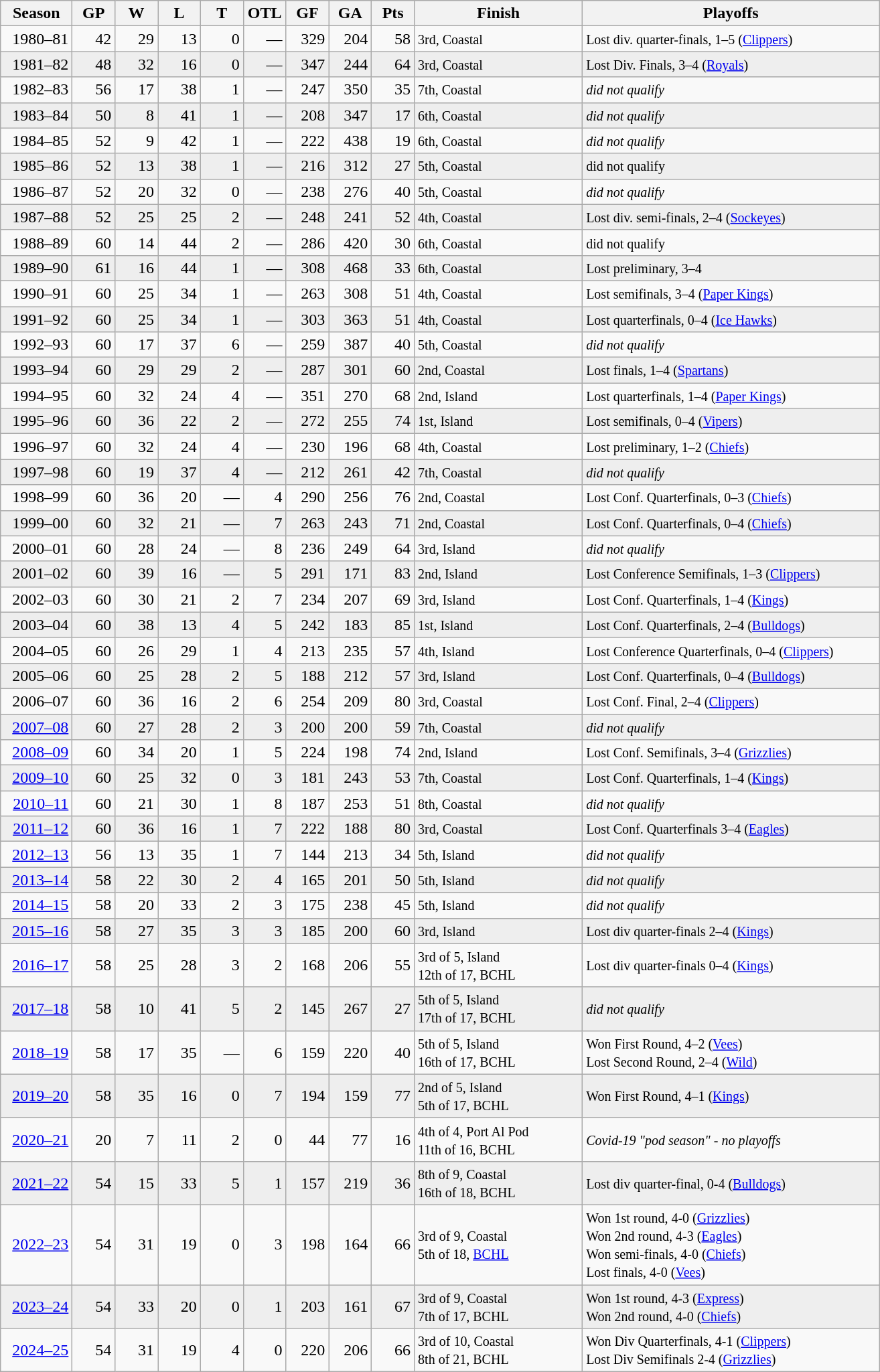<table class="wikitable" style="text-align:right">
<tr>
<th style=width:4em>Season</th>
<th style=width:2.2em><abbr>GP</abbr></th>
<th style=width:2.2em><abbr>W</abbr></th>
<th style=width:2.2em><abbr>L</abbr></th>
<th style=width:2.2em><abbr>T</abbr></th>
<th style=width:2.2em><abbr>OTL</abbr></th>
<th style=width:2.2em><abbr>GF</abbr></th>
<th style=width:2.2em><abbr>GA</abbr></th>
<th style=width:2.2em><abbr>Pts</abbr></th>
<th style=width:10em>Finish</th>
<th style=width:18em>Playoffs</th>
</tr>
<tr>
<td>1980–81</td>
<td>42</td>
<td>29</td>
<td>13</td>
<td>0</td>
<td>—</td>
<td>329</td>
<td>204</td>
<td>58</td>
<td align=left><small>3rd, Coastal</small></td>
<td align=left><small>Lost div. quarter-finals, 1–5 (<a href='#'>Clippers</a>)</small></td>
</tr>
<tr style="background:#eee;">
<td>1981–82</td>
<td>48</td>
<td>32</td>
<td>16</td>
<td>0</td>
<td>—</td>
<td>347</td>
<td>244</td>
<td>64</td>
<td align=left><small>3rd, Coastal</small></td>
<td align=left><small> Lost Div. Finals, 3–4 (<a href='#'>Royals</a>)</small></td>
</tr>
<tr>
<td>1982–83</td>
<td>56</td>
<td>17</td>
<td>38</td>
<td>1</td>
<td>—</td>
<td>247</td>
<td>350</td>
<td>35</td>
<td align=left><small>7th, Coastal</small></td>
<td align=left><small><em>did not qualify</em></small></td>
</tr>
<tr style="background:#eee;">
<td>1983–84</td>
<td>50</td>
<td>8</td>
<td>41</td>
<td>1</td>
<td>—</td>
<td>208</td>
<td>347</td>
<td>17</td>
<td align=left><small>6th, Coastal</small></td>
<td align=left><small><em>did not qualify</em></small></td>
</tr>
<tr>
<td>1984–85</td>
<td>52</td>
<td>9</td>
<td>42</td>
<td>1</td>
<td>—</td>
<td>222</td>
<td>438</td>
<td>19</td>
<td align=left><small>6th, Coastal</small></td>
<td align=left><small><em>did not qualify</em></small></td>
</tr>
<tr style="background:#eee;">
<td>1985–86</td>
<td>52</td>
<td>13</td>
<td>38</td>
<td>1</td>
<td>—</td>
<td>216</td>
<td>312</td>
<td>27</td>
<td align=left><small>5th, Coastal</small></td>
<td align=left><small>did not qualify</small></td>
</tr>
<tr>
<td>1986–87</td>
<td>52</td>
<td>20</td>
<td>32</td>
<td>0</td>
<td>—</td>
<td>238</td>
<td>276</td>
<td>40</td>
<td align=left><small>5th, Coastal</small></td>
<td align=left><small><em>did not qualify</em></small></td>
</tr>
<tr style="background:#eee;">
<td>1987–88</td>
<td>52</td>
<td>25</td>
<td>25</td>
<td>2</td>
<td>—</td>
<td>248</td>
<td>241</td>
<td>52</td>
<td align=left><small>4th, Coastal</small></td>
<td align=left><small>Lost div. semi-finals, 2–4 (<a href='#'>Sockeyes</a>)</small></td>
</tr>
<tr>
<td>1988–89</td>
<td>60</td>
<td>14</td>
<td>44</td>
<td>2</td>
<td>—</td>
<td>286</td>
<td>420</td>
<td>30</td>
<td align=left><small>6th, Coastal</small></td>
<td align=left><small>did not qualify</small></td>
</tr>
<tr style="background:#eee;">
<td>1989–90</td>
<td>61</td>
<td>16</td>
<td>44</td>
<td>1</td>
<td>—</td>
<td>308</td>
<td>468</td>
<td>33</td>
<td align=left><small>6th, Coastal</small></td>
<td align=left><small>Lost preliminary, 3–4</small></td>
</tr>
<tr>
<td>1990–91</td>
<td>60</td>
<td>25</td>
<td>34</td>
<td>1</td>
<td>—</td>
<td>263</td>
<td>308</td>
<td>51</td>
<td align=left><small>4th, Coastal</small></td>
<td align=left><small>Lost semifinals, 3–4 (<a href='#'>Paper Kings</a>)</small></td>
</tr>
<tr style="background:#eee;">
<td>1991–92</td>
<td>60</td>
<td>25</td>
<td>34</td>
<td>1</td>
<td>—</td>
<td>303</td>
<td>363</td>
<td>51</td>
<td align=left><small>4th, Coastal</small></td>
<td align=left><small>Lost quarterfinals, 0–4 (<a href='#'>Ice Hawks</a>)</small></td>
</tr>
<tr>
<td>1992–93</td>
<td>60</td>
<td>17</td>
<td>37</td>
<td>6</td>
<td>—</td>
<td>259</td>
<td>387</td>
<td>40</td>
<td align=left><small>5th, Coastal</small></td>
<td align=left><small><em>did not qualify</em></small></td>
</tr>
<tr style="background:#eee;">
<td>1993–94</td>
<td>60</td>
<td>29</td>
<td>29</td>
<td>2</td>
<td>—</td>
<td>287</td>
<td>301</td>
<td>60</td>
<td align=left><small>2nd, Coastal</small></td>
<td align=left><small>Lost finals, 1–4 (<a href='#'>Spartans</a>)</small></td>
</tr>
<tr>
<td>1994–95</td>
<td>60</td>
<td>32</td>
<td>24</td>
<td>4</td>
<td>—</td>
<td>351</td>
<td>270</td>
<td>68</td>
<td align=left><small>2nd, Island</small></td>
<td align=left><small>Lost quarterfinals, 1–4 (<a href='#'>Paper Kings</a>)</small></td>
</tr>
<tr style="background:#eee;">
<td>1995–96</td>
<td>60</td>
<td>36</td>
<td>22</td>
<td>2</td>
<td>—</td>
<td>272</td>
<td>255</td>
<td>74</td>
<td align=left><small>1st, Island</small></td>
<td align=left><small>Lost semifinals, 0–4 (<a href='#'>Vipers</a>)</small></td>
</tr>
<tr>
<td>1996–97</td>
<td>60</td>
<td>32</td>
<td>24</td>
<td>4</td>
<td>—</td>
<td>230</td>
<td>196</td>
<td>68</td>
<td align=left><small>4th, Coastal</small></td>
<td align=left><small>Lost preliminary, 1–2 (<a href='#'>Chiefs</a>)</small></td>
</tr>
<tr style="background:#eee;">
<td>1997–98</td>
<td>60</td>
<td>19</td>
<td>37</td>
<td>4</td>
<td>—</td>
<td>212</td>
<td>261</td>
<td>42</td>
<td align=left><small>7th, Coastal</small></td>
<td align=left><small><em>did not qualify</em></small></td>
</tr>
<tr>
<td>1998–99</td>
<td>60</td>
<td>36</td>
<td>20</td>
<td>—</td>
<td>4</td>
<td>290</td>
<td>256</td>
<td>76</td>
<td align=left><small>2nd, Coastal</small></td>
<td align=left><small>Lost Conf. Quarterfinals, 0–3 (<a href='#'>Chiefs</a>)</small></td>
</tr>
<tr style="background:#eee;">
<td>1999–00</td>
<td>60</td>
<td>32</td>
<td>21</td>
<td>—</td>
<td>7</td>
<td>263</td>
<td>243</td>
<td>71</td>
<td align=left><small>2nd, Coastal</small></td>
<td align=left><small>Lost Conf. Quarterfinals, 0–4 (<a href='#'>Chiefs</a>)</small></td>
</tr>
<tr>
<td>2000–01</td>
<td>60</td>
<td>28</td>
<td>24</td>
<td>—</td>
<td>8</td>
<td>236</td>
<td>249</td>
<td>64</td>
<td align=left><small>3rd, Island</small></td>
<td align=left><small><em>did not qualify</em></small></td>
</tr>
<tr style="background:#eee;">
<td>2001–02</td>
<td>60</td>
<td>39</td>
<td>16</td>
<td>—</td>
<td>5</td>
<td>291</td>
<td>171</td>
<td>83</td>
<td align=left><small>2nd, Island</small></td>
<td align=left><small>Lost Conference Semifinals, 1–3 (<a href='#'>Clippers</a>)</small></td>
</tr>
<tr>
<td>2002–03</td>
<td>60</td>
<td>30</td>
<td>21</td>
<td>2</td>
<td>7</td>
<td>234</td>
<td>207</td>
<td>69</td>
<td align=left><small>3rd, Island</small></td>
<td align=left><small>Lost Conf. Quarterfinals, 1–4 (<a href='#'>Kings</a>)</small></td>
</tr>
<tr style="background:#eee;">
<td>2003–04</td>
<td>60</td>
<td>38</td>
<td>13</td>
<td>4</td>
<td>5</td>
<td>242</td>
<td>183</td>
<td>85</td>
<td align=left><small>1st, Island</small></td>
<td align=left><small>Lost Conf. Quarterfinals, 2–4 (<a href='#'>Bulldogs</a>)</small></td>
</tr>
<tr>
<td>2004–05</td>
<td>60</td>
<td>26</td>
<td>29</td>
<td>1</td>
<td>4</td>
<td>213</td>
<td>235</td>
<td>57</td>
<td align=left><small>4th, Island</small></td>
<td align=left><small>Lost Conference Quarterfinals, 0–4 (<a href='#'>Clippers</a>)</small></td>
</tr>
<tr style="background:#eee;">
<td>2005–06</td>
<td>60</td>
<td>25</td>
<td>28</td>
<td>2</td>
<td>5</td>
<td>188</td>
<td>212</td>
<td>57</td>
<td align=left><small>3rd, Island</small></td>
<td align=left><small>Lost Conf. Quarterfinals, 0–4 (<a href='#'>Bulldogs</a>)</small></td>
</tr>
<tr>
<td>2006–07</td>
<td>60</td>
<td>36</td>
<td>16</td>
<td>2</td>
<td>6</td>
<td>254</td>
<td>209</td>
<td>80</td>
<td align=left><small>3rd, Coastal</small></td>
<td align=left><small> Lost Conf. Final, 2–4 (<a href='#'>Clippers</a>)</small></td>
</tr>
<tr style="background:#eee;">
<td><a href='#'>2007–08</a></td>
<td>60</td>
<td>27</td>
<td>28</td>
<td>2</td>
<td>3</td>
<td>200</td>
<td>200</td>
<td>59</td>
<td align=left><small>7th, Coastal</small></td>
<td align=left><small><em>did not qualify</em></small></td>
</tr>
<tr>
<td><a href='#'>2008–09</a></td>
<td>60</td>
<td>34</td>
<td>20</td>
<td>1</td>
<td>5</td>
<td>224</td>
<td>198</td>
<td>74</td>
<td align=left><small>2nd, Island</small></td>
<td align=left><small>Lost Conf. Semifinals, 3–4 (<a href='#'>Grizzlies</a>)</small></td>
</tr>
<tr style="background:#eee;">
<td><a href='#'>2009–10</a></td>
<td>60</td>
<td>25</td>
<td>32</td>
<td>0</td>
<td>3</td>
<td>181</td>
<td>243</td>
<td>53</td>
<td align=left><small>7th, Coastal</small></td>
<td align=left><small>Lost Conf. Quarterfinals, 1–4 (<a href='#'>Kings</a>)</small></td>
</tr>
<tr>
<td><a href='#'>2010–11</a></td>
<td>60</td>
<td>21</td>
<td>30</td>
<td>1</td>
<td>8</td>
<td>187</td>
<td>253</td>
<td>51</td>
<td align=left><small>8th, Coastal</small></td>
<td align=left><small><em>did not qualify</em></small></td>
</tr>
<tr style="background:#eee;">
<td><a href='#'>2011–12</a></td>
<td>60</td>
<td>36</td>
<td>16</td>
<td>1</td>
<td>7</td>
<td>222</td>
<td>188</td>
<td>80</td>
<td align=left><small>3rd, Coastal</small></td>
<td align=left><small> Lost Conf. Quarterfinals 3–4 (<a href='#'>Eagles</a>)</small></td>
</tr>
<tr>
<td><a href='#'>2012–13</a></td>
<td>56</td>
<td>13</td>
<td>35</td>
<td>1</td>
<td>7</td>
<td>144</td>
<td>213</td>
<td>34</td>
<td align=left><small>5th, Island</small></td>
<td align=left><small><em>did not qualify</em></small></td>
</tr>
<tr style="background:#eee;">
<td><a href='#'>2013–14</a></td>
<td>58</td>
<td>22</td>
<td>30</td>
<td>2</td>
<td>4</td>
<td>165</td>
<td>201</td>
<td>50</td>
<td align=left><small>5th, Island</small></td>
<td align=left><small><em>did not qualify</em></small></td>
</tr>
<tr>
<td><a href='#'>2014–15</a></td>
<td>58</td>
<td>20</td>
<td>33</td>
<td>2</td>
<td>3</td>
<td>175</td>
<td>238</td>
<td>45</td>
<td align=left><small>5th, Island</small></td>
<td align=left><small><em>did not qualify</em></small></td>
</tr>
<tr style="background:#eee;">
<td><a href='#'>2015–16</a></td>
<td>58</td>
<td>27</td>
<td>35</td>
<td>3</td>
<td>3</td>
<td>185</td>
<td>200</td>
<td>60</td>
<td align=left><small>3rd, Island</small></td>
<td align=left><small>Lost div quarter-finals 2–4 (<a href='#'>Kings</a>)</small></td>
</tr>
<tr>
<td><a href='#'>2016–17</a></td>
<td>58</td>
<td>25</td>
<td>28</td>
<td>3</td>
<td>2</td>
<td>168</td>
<td>206</td>
<td>55</td>
<td align=left><small>3rd of 5, Island<br>12th of 17, BCHL</small></td>
<td align=left><small>Lost div quarter-finals 0–4 (<a href='#'>Kings</a>)</small></td>
</tr>
<tr style="background:#eee;">
<td><a href='#'>2017–18</a></td>
<td>58</td>
<td>10</td>
<td>41</td>
<td>5</td>
<td>2</td>
<td>145</td>
<td>267</td>
<td>27</td>
<td align=left><small>5th of 5, Island<br>17th of 17, BCHL</small></td>
<td align=left><small><em>did not qualify</em></small></td>
</tr>
<tr>
<td><a href='#'>2018–19</a></td>
<td>58</td>
<td>17</td>
<td>35</td>
<td>—</td>
<td>6</td>
<td>159</td>
<td>220</td>
<td>40</td>
<td align=left><small>5th of 5, Island<br>16th of 17, BCHL</small></td>
<td align=left><small>Won First Round, 4–2 (<a href='#'>Vees</a>)<br>Lost Second Round, 2–4 (<a href='#'>Wild</a>)</small></td>
</tr>
<tr style="background:#eee;">
<td><a href='#'>2019–20</a></td>
<td>58</td>
<td>35</td>
<td>16</td>
<td>0</td>
<td>7</td>
<td>194</td>
<td>159</td>
<td>77</td>
<td align=left><small>2nd of 5, Island<br>5th of 17, BCHL</small></td>
<td align=left><small>Won First Round, 4–1 (<a href='#'>Kings</a>)</small></td>
</tr>
<tr>
<td><a href='#'>2020–21</a></td>
<td>20</td>
<td>7</td>
<td>11</td>
<td>2</td>
<td>0</td>
<td>44</td>
<td>77</td>
<td>16</td>
<td align=left><small>4th of 4, Port Al Pod<br>11th of 16, BCHL</small></td>
<td align=left><small><em>Covid-19 "pod season" - no playoffs</em></small></td>
</tr>
<tr style="background:#eee;">
<td><a href='#'>2021–22</a></td>
<td>54</td>
<td>15</td>
<td>33</td>
<td>5</td>
<td>1</td>
<td>157</td>
<td>219</td>
<td>36</td>
<td align=left><small>8th of 9, Coastal<br>16th of 18, BCHL</small></td>
<td align=left><small>Lost div quarter-final, 0-4 (<a href='#'>Bulldogs</a>)</small></td>
</tr>
<tr>
<td><a href='#'>2022–23</a></td>
<td>54</td>
<td>31</td>
<td>19</td>
<td>0</td>
<td>3</td>
<td>198</td>
<td>164</td>
<td>66</td>
<td align=left><small>3rd of 9, Coastal<br>5th of 18, <a href='#'>BCHL</a></small></td>
<td align=left><small>Won 1st round, 4-0 (<a href='#'>Grizzlies</a>)<br>Won 2nd round, 4-3 (<a href='#'>Eagles</a>)<br>Won semi-finals, 4-0 (<a href='#'>Chiefs</a>)<br>Lost finals, 4-0 (<a href='#'>Vees</a>)</small></td>
</tr>
<tr style="background:#eee;">
<td><a href='#'>2023–24</a></td>
<td>54</td>
<td>33</td>
<td>20</td>
<td>0</td>
<td>1</td>
<td>203</td>
<td>161</td>
<td>67</td>
<td align=left><small>3rd of 9, Coastal<br>7th of 17, BCHL</small></td>
<td align=left><small>Won 1st round, 4-3 (<a href='#'>Express</a>)<br>Won 2nd round, 4-0 (<a href='#'>Chiefs</a>)</small></td>
</tr>
<tr>
<td><a href='#'>2024–25</a></td>
<td>54</td>
<td>31</td>
<td>19</td>
<td>4</td>
<td>0</td>
<td>220</td>
<td>206</td>
<td>66</td>
<td align=left><small>3rd of 10, Coastal<br>8th of 21, BCHL</small></td>
<td align=left><small>Won Div Quarterfinals, 4-1 (<a href='#'>Clippers</a>)<br>Lost Div Semifinals 2-4 (<a href='#'>Grizzlies</a>)</small></td>
</tr>
</table>
